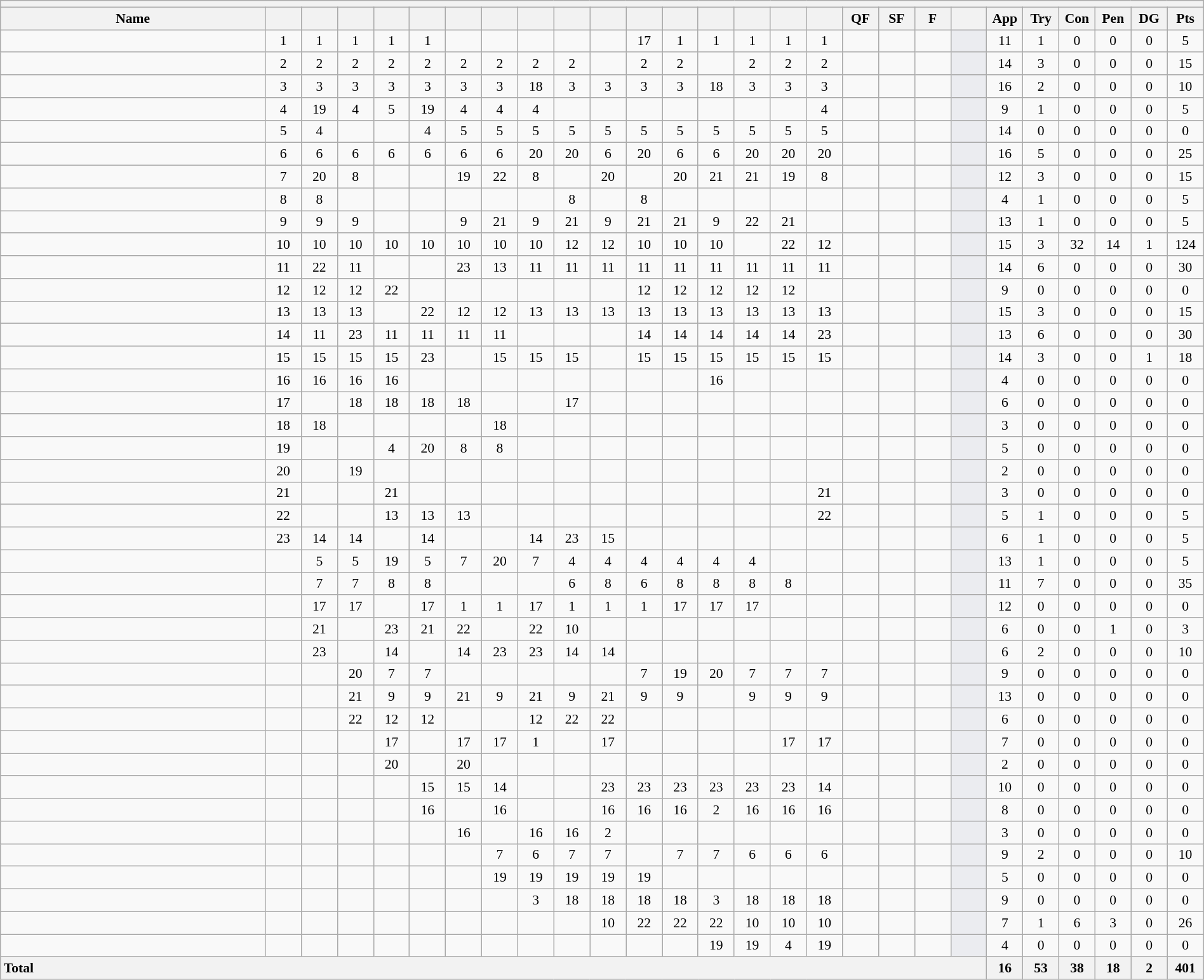<table class="wikitable sortable" style="text-align:center; font-size:90%; width:100%">
<tr>
<th colspan="100%"></th>
</tr>
<tr>
<th style="width:22%;">Name</th>
<th style="width:3%;"></th>
<th style="width:3%;"></th>
<th style="width:3%;"></th>
<th style="width:3%;"></th>
<th style="width:3%;"></th>
<th style="width:3%;"></th>
<th style="width:3%;"></th>
<th style="width:3%;"></th>
<th style="width:3%;"></th>
<th style="width:3%;"></th>
<th style="width:3%;"></th>
<th style="width:3%;"></th>
<th style="width:3%;"></th>
<th style="width:3%;"></th>
<th style="width:3%;"></th>
<th style="width:3%;"></th>
<th style="width:3%;">QF</th>
<th style="width:3%;">SF</th>
<th style="width:3%;">F</th>
<th style="width:3%;"></th>
<th style="width:3%;">App</th>
<th style="width:3%;">Try</th>
<th style="width:3%;">Con</th>
<th style="width:3%;">Pen</th>
<th style="width:3%;">DG</th>
<th style="width:3%;">Pts</th>
</tr>
<tr>
<td style="text-align:left;"></td>
<td>1</td>
<td>1</td>
<td>1</td>
<td>1</td>
<td>1</td>
<td></td>
<td></td>
<td></td>
<td></td>
<td></td>
<td>17 </td>
<td>1</td>
<td>1</td>
<td>1</td>
<td>1</td>
<td>1</td>
<td></td>
<td></td>
<td></td>
<td style="background:#EBECF0;"></td>
<td>11</td>
<td>1</td>
<td>0</td>
<td>0</td>
<td>0</td>
<td>5</td>
</tr>
<tr>
<td style="text-align:left;"></td>
<td>2</td>
<td>2</td>
<td>2</td>
<td>2</td>
<td>2</td>
<td>2</td>
<td>2</td>
<td>2</td>
<td>2</td>
<td></td>
<td>2</td>
<td>2</td>
<td></td>
<td>2</td>
<td>2</td>
<td>2</td>
<td></td>
<td></td>
<td></td>
<td style="background:#EBECF0;"></td>
<td>14</td>
<td>3</td>
<td>0</td>
<td>0</td>
<td>0</td>
<td>15</td>
</tr>
<tr>
<td style="text-align:left;"></td>
<td>3</td>
<td>3</td>
<td>3</td>
<td>3</td>
<td>3</td>
<td>3</td>
<td>3</td>
<td>18 </td>
<td>3</td>
<td>3</td>
<td>3</td>
<td>3</td>
<td>18 </td>
<td>3</td>
<td>3</td>
<td>3</td>
<td></td>
<td></td>
<td></td>
<td style="background:#EBECF0;"></td>
<td>16</td>
<td>2</td>
<td>0</td>
<td>0</td>
<td>0</td>
<td>10</td>
</tr>
<tr>
<td style="text-align:left;"></td>
<td>4</td>
<td>19 </td>
<td>4</td>
<td>5</td>
<td>19 </td>
<td>4</td>
<td>4</td>
<td>4</td>
<td></td>
<td></td>
<td></td>
<td></td>
<td></td>
<td></td>
<td></td>
<td>4</td>
<td></td>
<td></td>
<td></td>
<td style="background:#EBECF0;"></td>
<td>9</td>
<td>1</td>
<td>0</td>
<td>0</td>
<td>0</td>
<td>5</td>
</tr>
<tr>
<td style="text-align:left;"></td>
<td>5</td>
<td>4</td>
<td></td>
<td></td>
<td>4</td>
<td>5</td>
<td>5</td>
<td>5</td>
<td>5</td>
<td>5</td>
<td>5</td>
<td>5</td>
<td>5</td>
<td>5</td>
<td>5</td>
<td>5</td>
<td></td>
<td></td>
<td></td>
<td style="background:#EBECF0;"></td>
<td>14</td>
<td>0</td>
<td>0</td>
<td>0</td>
<td>0</td>
<td>0</td>
</tr>
<tr>
<td style="text-align:left;"></td>
<td>6</td>
<td>6</td>
<td>6</td>
<td>6</td>
<td>6</td>
<td>6</td>
<td>6</td>
<td>20 </td>
<td>20 </td>
<td>6</td>
<td>20 </td>
<td>6</td>
<td>6</td>
<td>20 </td>
<td>20 </td>
<td>20 </td>
<td></td>
<td></td>
<td></td>
<td style="background:#EBECF0;"></td>
<td>16</td>
<td>5</td>
<td>0</td>
<td>0</td>
<td>0</td>
<td>25</td>
</tr>
<tr>
<td style="text-align:left;"></td>
<td>7</td>
<td>20 </td>
<td>8</td>
<td></td>
<td></td>
<td>19 </td>
<td>22 </td>
<td>8</td>
<td></td>
<td>20 </td>
<td></td>
<td>20 </td>
<td>21 </td>
<td>21 </td>
<td>19 </td>
<td>8</td>
<td></td>
<td></td>
<td></td>
<td style="background:#EBECF0;"></td>
<td>12</td>
<td>3</td>
<td>0</td>
<td>0</td>
<td>0</td>
<td>15</td>
</tr>
<tr>
<td style="text-align:left;"></td>
<td>8</td>
<td>8</td>
<td></td>
<td></td>
<td></td>
<td></td>
<td></td>
<td></td>
<td>8</td>
<td></td>
<td>8</td>
<td></td>
<td></td>
<td></td>
<td></td>
<td></td>
<td></td>
<td></td>
<td></td>
<td style="background:#EBECF0;"></td>
<td>4</td>
<td>1</td>
<td>0</td>
<td>0</td>
<td>0</td>
<td>5</td>
</tr>
<tr>
<td style="text-align:left;"></td>
<td>9</td>
<td>9</td>
<td>9</td>
<td></td>
<td></td>
<td>9</td>
<td>21 </td>
<td>9</td>
<td>21 </td>
<td>9</td>
<td>21 </td>
<td>21 </td>
<td>9</td>
<td>22 </td>
<td>21 </td>
<td></td>
<td></td>
<td></td>
<td></td>
<td style="background:#EBECF0;"></td>
<td>13</td>
<td>1</td>
<td>0</td>
<td>0</td>
<td>0</td>
<td>5</td>
</tr>
<tr>
<td style="text-align:left;"></td>
<td>10</td>
<td>10</td>
<td>10</td>
<td>10</td>
<td>10</td>
<td>10</td>
<td>10</td>
<td>10</td>
<td>12</td>
<td>12</td>
<td>10</td>
<td>10</td>
<td>10</td>
<td></td>
<td>22 </td>
<td>12</td>
<td></td>
<td></td>
<td></td>
<td style="background:#EBECF0;"></td>
<td>15</td>
<td>3</td>
<td>32</td>
<td>14</td>
<td>1</td>
<td>124</td>
</tr>
<tr>
<td style="text-align:left;"></td>
<td>11</td>
<td>22 </td>
<td>11</td>
<td></td>
<td></td>
<td>23 </td>
<td>13</td>
<td>11</td>
<td>11</td>
<td>11</td>
<td>11</td>
<td>11</td>
<td>11</td>
<td>11</td>
<td>11</td>
<td>11</td>
<td></td>
<td></td>
<td></td>
<td style="background:#EBECF0;"></td>
<td>14</td>
<td>6</td>
<td>0</td>
<td>0</td>
<td>0</td>
<td>30</td>
</tr>
<tr>
<td style="text-align:left;"></td>
<td>12</td>
<td>12</td>
<td>12</td>
<td>22 </td>
<td></td>
<td></td>
<td></td>
<td></td>
<td></td>
<td></td>
<td>12</td>
<td>12</td>
<td>12</td>
<td>12</td>
<td>12</td>
<td></td>
<td></td>
<td></td>
<td></td>
<td style="background:#EBECF0;"></td>
<td>9</td>
<td>0</td>
<td>0</td>
<td>0</td>
<td>0</td>
<td>0</td>
</tr>
<tr>
<td style="text-align:left;"></td>
<td>13</td>
<td>13</td>
<td>13</td>
<td></td>
<td>22 </td>
<td>12</td>
<td>12</td>
<td>13</td>
<td>13</td>
<td>13</td>
<td>13</td>
<td>13</td>
<td>13</td>
<td>13</td>
<td>13</td>
<td>13</td>
<td></td>
<td></td>
<td></td>
<td style="background:#EBECF0;"></td>
<td>15</td>
<td>3</td>
<td>0</td>
<td>0</td>
<td>0</td>
<td>15</td>
</tr>
<tr>
<td style="text-align:left;"></td>
<td>14</td>
<td>11</td>
<td>23 </td>
<td>11</td>
<td>11</td>
<td>11</td>
<td>11</td>
<td></td>
<td></td>
<td></td>
<td>14</td>
<td>14</td>
<td>14</td>
<td>14</td>
<td>14</td>
<td>23 </td>
<td></td>
<td></td>
<td></td>
<td style="background:#EBECF0;"></td>
<td>13</td>
<td>6</td>
<td>0</td>
<td>0</td>
<td>0</td>
<td>30</td>
</tr>
<tr>
<td style="text-align:left;"></td>
<td>15</td>
<td>15</td>
<td>15</td>
<td>15</td>
<td>23 </td>
<td></td>
<td>15</td>
<td>15</td>
<td>15</td>
<td></td>
<td>15</td>
<td>15</td>
<td>15</td>
<td>15</td>
<td>15</td>
<td>15</td>
<td></td>
<td></td>
<td></td>
<td style="background:#EBECF0;"></td>
<td>14</td>
<td>3</td>
<td>0</td>
<td>0</td>
<td>1</td>
<td>18</td>
</tr>
<tr>
<td style="text-align:left;"></td>
<td>16 </td>
<td>16</td>
<td>16 </td>
<td>16 </td>
<td></td>
<td></td>
<td></td>
<td></td>
<td></td>
<td></td>
<td></td>
<td></td>
<td>16 </td>
<td></td>
<td></td>
<td></td>
<td></td>
<td></td>
<td></td>
<td style="background:#EBECF0;"></td>
<td>4</td>
<td>0</td>
<td>0</td>
<td>0</td>
<td>0</td>
<td>0</td>
</tr>
<tr>
<td style="text-align:left;"></td>
<td>17 </td>
<td></td>
<td>18 </td>
<td>18 </td>
<td>18 </td>
<td>18 </td>
<td></td>
<td></td>
<td>17 </td>
<td></td>
<td></td>
<td></td>
<td></td>
<td></td>
<td></td>
<td></td>
<td></td>
<td></td>
<td></td>
<td style="background:#EBECF0;"></td>
<td>6</td>
<td>0</td>
<td>0</td>
<td>0</td>
<td>0</td>
<td>0</td>
</tr>
<tr>
<td style="text-align:left;"></td>
<td>18 </td>
<td>18 </td>
<td></td>
<td></td>
<td></td>
<td></td>
<td>18 </td>
<td></td>
<td></td>
<td></td>
<td></td>
<td></td>
<td></td>
<td></td>
<td></td>
<td></td>
<td></td>
<td></td>
<td></td>
<td style="background:#EBECF0;"></td>
<td>3</td>
<td>0</td>
<td>0</td>
<td>0</td>
<td>0</td>
<td>0</td>
</tr>
<tr>
<td style="text-align:left;"></td>
<td>19 </td>
<td></td>
<td></td>
<td>4</td>
<td>20 </td>
<td>8</td>
<td>8</td>
<td></td>
<td></td>
<td></td>
<td></td>
<td></td>
<td></td>
<td></td>
<td></td>
<td></td>
<td></td>
<td></td>
<td></td>
<td style="background:#EBECF0;"></td>
<td>5</td>
<td>0</td>
<td>0</td>
<td>0</td>
<td>0</td>
<td>0</td>
</tr>
<tr>
<td style="text-align:left;"></td>
<td>20 </td>
<td></td>
<td>19 </td>
<td></td>
<td></td>
<td></td>
<td></td>
<td></td>
<td></td>
<td></td>
<td></td>
<td></td>
<td></td>
<td></td>
<td></td>
<td></td>
<td></td>
<td></td>
<td></td>
<td style="background:#EBECF0;"></td>
<td>2</td>
<td>0</td>
<td>0</td>
<td>0</td>
<td>0</td>
<td>0</td>
</tr>
<tr>
<td style="text-align:left;"></td>
<td>21 </td>
<td></td>
<td></td>
<td>21 </td>
<td></td>
<td></td>
<td></td>
<td></td>
<td></td>
<td></td>
<td></td>
<td></td>
<td></td>
<td></td>
<td></td>
<td>21 </td>
<td></td>
<td></td>
<td></td>
<td style="background:#EBECF0;"></td>
<td>3</td>
<td>0</td>
<td>0</td>
<td>0</td>
<td>0</td>
<td>0</td>
</tr>
<tr>
<td style="text-align:left;"></td>
<td>22 </td>
<td></td>
<td></td>
<td>13</td>
<td>13</td>
<td>13</td>
<td></td>
<td></td>
<td></td>
<td></td>
<td></td>
<td></td>
<td></td>
<td></td>
<td></td>
<td>22 </td>
<td></td>
<td></td>
<td></td>
<td style="background:#EBECF0;"></td>
<td>5</td>
<td>1</td>
<td>0</td>
<td>0</td>
<td>0</td>
<td>5</td>
</tr>
<tr>
<td style="text-align:left;"></td>
<td>23 </td>
<td>14</td>
<td>14</td>
<td></td>
<td>14</td>
<td></td>
<td></td>
<td>14</td>
<td>23</td>
<td>15</td>
<td></td>
<td></td>
<td></td>
<td></td>
<td></td>
<td></td>
<td></td>
<td></td>
<td></td>
<td style="background:#EBECF0;"></td>
<td>6</td>
<td>1</td>
<td>0</td>
<td>0</td>
<td>0</td>
<td>5</td>
</tr>
<tr>
<td style="text-align:left;"></td>
<td></td>
<td>5</td>
<td>5</td>
<td>19 </td>
<td>5</td>
<td>7</td>
<td>20 </td>
<td>7</td>
<td>4</td>
<td>4</td>
<td>4</td>
<td>4</td>
<td>4</td>
<td>4</td>
<td></td>
<td></td>
<td></td>
<td></td>
<td></td>
<td style="background:#EBECF0;"></td>
<td>13</td>
<td>1</td>
<td>0</td>
<td>0</td>
<td>0</td>
<td>5</td>
</tr>
<tr>
<td style="text-align:left;"></td>
<td></td>
<td>7</td>
<td>7</td>
<td>8</td>
<td>8</td>
<td></td>
<td></td>
<td></td>
<td>6</td>
<td>8</td>
<td>6</td>
<td>8</td>
<td>8</td>
<td>8</td>
<td>8</td>
<td></td>
<td></td>
<td></td>
<td></td>
<td style="background:#EBECF0;"></td>
<td>11</td>
<td>7</td>
<td>0</td>
<td>0</td>
<td>0</td>
<td>35</td>
</tr>
<tr>
<td style="text-align:left;"></td>
<td></td>
<td>17 </td>
<td>17 </td>
<td></td>
<td>17 </td>
<td>1</td>
<td>1</td>
<td>17 </td>
<td>1</td>
<td>1</td>
<td>1</td>
<td>17 </td>
<td>17 </td>
<td>17 </td>
<td></td>
<td></td>
<td></td>
<td></td>
<td></td>
<td style="background:#EBECF0;"></td>
<td>12</td>
<td>0</td>
<td>0</td>
<td>0</td>
<td>0</td>
<td>0</td>
</tr>
<tr>
<td style="text-align:left;"></td>
<td></td>
<td>21 </td>
<td></td>
<td>23 </td>
<td>21 </td>
<td>22 </td>
<td></td>
<td>22 </td>
<td>10</td>
<td></td>
<td></td>
<td></td>
<td></td>
<td></td>
<td></td>
<td></td>
<td></td>
<td></td>
<td></td>
<td style="background:#EBECF0;"></td>
<td>6</td>
<td>0</td>
<td>0</td>
<td>1</td>
<td>0</td>
<td>3</td>
</tr>
<tr>
<td style="text-align:left;"></td>
<td></td>
<td>23</td>
<td></td>
<td>14</td>
<td></td>
<td>14</td>
<td>23 </td>
<td>23 </td>
<td>14</td>
<td>14</td>
<td></td>
<td></td>
<td></td>
<td></td>
<td></td>
<td></td>
<td></td>
<td></td>
<td></td>
<td style="background:#EBECF0;"></td>
<td>6</td>
<td>2</td>
<td>0</td>
<td>0</td>
<td>0</td>
<td>10</td>
</tr>
<tr>
<td style="text-align:left;"></td>
<td></td>
<td></td>
<td>20 </td>
<td>7</td>
<td>7</td>
<td></td>
<td></td>
<td></td>
<td></td>
<td></td>
<td>7</td>
<td>19 </td>
<td>20 </td>
<td>7</td>
<td>7</td>
<td>7</td>
<td></td>
<td></td>
<td></td>
<td style="background:#EBECF0;"></td>
<td>9</td>
<td>0</td>
<td>0</td>
<td>0</td>
<td>0</td>
<td>0</td>
</tr>
<tr>
<td style="text-align:left;"></td>
<td></td>
<td></td>
<td>21 </td>
<td>9</td>
<td>9</td>
<td>21 </td>
<td>9</td>
<td>21 </td>
<td>9</td>
<td>21 </td>
<td>9</td>
<td>9</td>
<td></td>
<td>9</td>
<td>9</td>
<td>9</td>
<td></td>
<td></td>
<td></td>
<td style="background:#EBECF0;"></td>
<td>13</td>
<td>0</td>
<td>0</td>
<td>0</td>
<td>0</td>
<td>0</td>
</tr>
<tr>
<td style="text-align:left;"></td>
<td></td>
<td></td>
<td>22 </td>
<td>12</td>
<td>12</td>
<td></td>
<td></td>
<td>12</td>
<td>22 </td>
<td>22 </td>
<td></td>
<td></td>
<td></td>
<td></td>
<td></td>
<td></td>
<td></td>
<td></td>
<td></td>
<td style="background:#EBECF0;"></td>
<td>6</td>
<td>0</td>
<td>0</td>
<td>0</td>
<td>0</td>
<td>0</td>
</tr>
<tr>
<td style="text-align:left;"></td>
<td></td>
<td></td>
<td></td>
<td>17 </td>
<td></td>
<td>17 </td>
<td>17 </td>
<td>1</td>
<td></td>
<td>17 </td>
<td></td>
<td></td>
<td></td>
<td></td>
<td>17 </td>
<td>17 </td>
<td></td>
<td></td>
<td></td>
<td style="background:#EBECF0;"></td>
<td>7</td>
<td>0</td>
<td>0</td>
<td>0</td>
<td>0</td>
<td>0</td>
</tr>
<tr>
<td style="text-align:left;"></td>
<td></td>
<td></td>
<td></td>
<td>20 </td>
<td></td>
<td>20 </td>
<td></td>
<td></td>
<td></td>
<td></td>
<td></td>
<td></td>
<td></td>
<td></td>
<td></td>
<td></td>
<td></td>
<td></td>
<td></td>
<td style="background:#EBECF0;"></td>
<td>2</td>
<td>0</td>
<td>0</td>
<td>0</td>
<td>0</td>
<td>0</td>
</tr>
<tr>
<td style="text-align:left;"></td>
<td></td>
<td></td>
<td></td>
<td></td>
<td>15</td>
<td>15</td>
<td>14</td>
<td></td>
<td></td>
<td>23 </td>
<td>23 </td>
<td>23 </td>
<td>23 </td>
<td>23 </td>
<td>23 </td>
<td>14</td>
<td></td>
<td></td>
<td></td>
<td style="background:#EBECF0;"></td>
<td>10</td>
<td>0</td>
<td>0</td>
<td>0</td>
<td>0</td>
<td>0</td>
</tr>
<tr>
<td style="text-align:left;"></td>
<td></td>
<td></td>
<td></td>
<td></td>
<td>16 </td>
<td></td>
<td>16 </td>
<td></td>
<td></td>
<td>16 </td>
<td>16</td>
<td>16 </td>
<td>2</td>
<td>16 </td>
<td>16 </td>
<td>16 </td>
<td></td>
<td></td>
<td></td>
<td style="background:#EBECF0;"></td>
<td>8</td>
<td>0</td>
<td>0</td>
<td>0</td>
<td>0</td>
<td>0</td>
</tr>
<tr>
<td style="text-align:left;"></td>
<td></td>
<td></td>
<td></td>
<td></td>
<td></td>
<td>16 </td>
<td></td>
<td>16 </td>
<td>16</td>
<td>2</td>
<td></td>
<td></td>
<td></td>
<td></td>
<td></td>
<td></td>
<td></td>
<td></td>
<td></td>
<td style="background:#EBECF0;"></td>
<td>3</td>
<td>0</td>
<td>0</td>
<td>0</td>
<td>0</td>
<td>0</td>
</tr>
<tr>
<td style="text-align:left;"></td>
<td></td>
<td></td>
<td></td>
<td></td>
<td></td>
<td></td>
<td>7</td>
<td>6</td>
<td>7</td>
<td>7</td>
<td></td>
<td>7</td>
<td>7</td>
<td>6</td>
<td>6</td>
<td>6</td>
<td></td>
<td></td>
<td></td>
<td style="background:#EBECF0;"></td>
<td>9</td>
<td>2</td>
<td>0</td>
<td>0</td>
<td>0</td>
<td>10</td>
</tr>
<tr>
<td style="text-align:left;"></td>
<td></td>
<td></td>
<td></td>
<td></td>
<td></td>
<td></td>
<td>19 </td>
<td>19 </td>
<td>19 </td>
<td>19 </td>
<td>19 </td>
<td></td>
<td></td>
<td></td>
<td></td>
<td></td>
<td></td>
<td></td>
<td></td>
<td style="background:#EBECF0;"></td>
<td>5</td>
<td>0</td>
<td>0</td>
<td>0</td>
<td>0</td>
<td>0</td>
</tr>
<tr>
<td style="text-align:left;"></td>
<td></td>
<td></td>
<td></td>
<td></td>
<td></td>
<td></td>
<td></td>
<td>3</td>
<td>18 </td>
<td>18 </td>
<td>18 </td>
<td>18 </td>
<td>3</td>
<td>18 </td>
<td>18 </td>
<td>18 </td>
<td></td>
<td></td>
<td></td>
<td style="background:#EBECF0;"></td>
<td>9</td>
<td>0</td>
<td>0</td>
<td>0</td>
<td>0</td>
<td>0</td>
</tr>
<tr>
<td style="text-align:left;"></td>
<td></td>
<td></td>
<td></td>
<td></td>
<td></td>
<td></td>
<td></td>
<td></td>
<td></td>
<td>10</td>
<td>22 </td>
<td>22 </td>
<td>22 </td>
<td>10</td>
<td>10</td>
<td>10</td>
<td></td>
<td></td>
<td></td>
<td style="background:#EBECF0;"></td>
<td>7</td>
<td>1</td>
<td>6</td>
<td>3</td>
<td>0</td>
<td>26</td>
</tr>
<tr>
<td style="text-align:left;"></td>
<td></td>
<td></td>
<td></td>
<td></td>
<td></td>
<td></td>
<td></td>
<td></td>
<td></td>
<td></td>
<td></td>
<td></td>
<td>19 </td>
<td>19 </td>
<td>4</td>
<td>19 </td>
<td></td>
<td></td>
<td></td>
<td style="background:#EBECF0;"></td>
<td>4</td>
<td>0</td>
<td>0</td>
<td>0</td>
<td>0</td>
<td>0</td>
</tr>
<tr>
<th colspan="21" style="text-align:left;">Total</th>
<th>16</th>
<th>53</th>
<th>38</th>
<th>18</th>
<th>2</th>
<th>401</th>
</tr>
</table>
